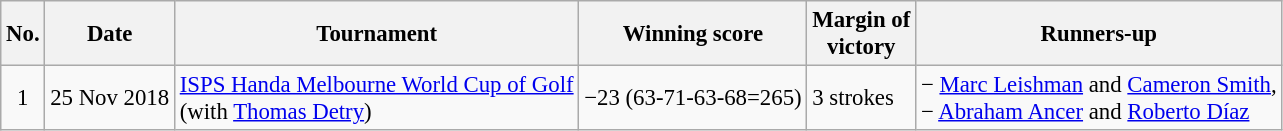<table class="wikitable" style="font-size:95%;">
<tr>
<th>No.</th>
<th>Date</th>
<th>Tournament</th>
<th>Winning score</th>
<th>Margin of<br>victory</th>
<th>Runners-up</th>
</tr>
<tr>
<td align=center>1</td>
<td align=right>25 Nov 2018</td>
<td><a href='#'>ISPS Handa Melbourne World Cup of Golf</a><br>(with  <a href='#'>Thomas Detry</a>)</td>
<td>−23 (63-71-63-68=265)</td>
<td>3 strokes</td>
<td> − <a href='#'>Marc Leishman</a> and <a href='#'>Cameron Smith</a>,<br> − <a href='#'>Abraham Ancer</a> and <a href='#'>Roberto Díaz</a></td>
</tr>
</table>
